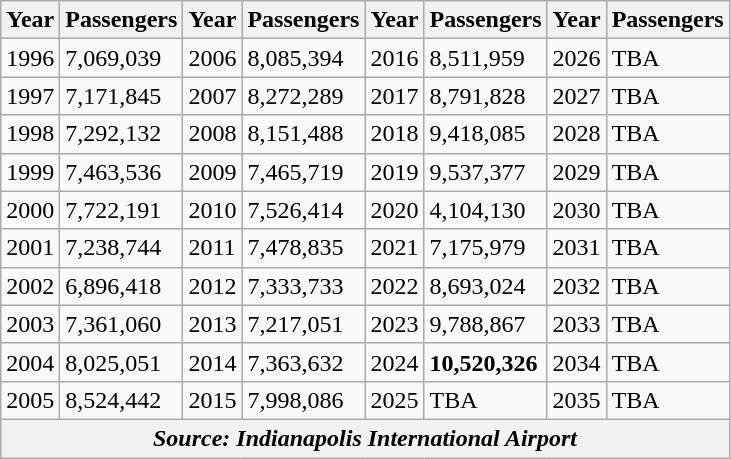<table class="wikitable sortable">
<tr>
<th>Year</th>
<th>Passengers</th>
<th>Year</th>
<th>Passengers</th>
<th>Year</th>
<th>Passengers</th>
<th>Year</th>
<th>Passengers</th>
</tr>
<tr>
<td>1996</td>
<td>7,069,039</td>
<td>2006</td>
<td>8,085,394</td>
<td>2016</td>
<td>8,511,959</td>
<td>2026</td>
<td><abbr>TBA</abbr></td>
</tr>
<tr>
<td>1997</td>
<td>7,171,845</td>
<td>2007</td>
<td>8,272,289</td>
<td>2017</td>
<td>8,791,828</td>
<td>2027</td>
<td><abbr>TBA</abbr></td>
</tr>
<tr>
<td>1998</td>
<td>7,292,132</td>
<td>2008</td>
<td>8,151,488</td>
<td>2018</td>
<td>9,418,085</td>
<td>2028</td>
<td><abbr>TBA</abbr></td>
</tr>
<tr>
<td>1999</td>
<td>7,463,536</td>
<td>2009</td>
<td>7,465,719</td>
<td>2019</td>
<td>9,537,377</td>
<td>2029</td>
<td><abbr>TBA</abbr></td>
</tr>
<tr>
<td>2000</td>
<td>7,722,191</td>
<td>2010</td>
<td>7,526,414</td>
<td>2020</td>
<td>4,104,130</td>
<td>2030</td>
<td><abbr>TBA</abbr></td>
</tr>
<tr>
<td>2001</td>
<td>7,238,744</td>
<td>2011</td>
<td>7,478,835</td>
<td>2021</td>
<td>7,175,979</td>
<td>2031</td>
<td><abbr>TBA</abbr></td>
</tr>
<tr>
<td>2002</td>
<td>6,896,418</td>
<td>2012</td>
<td>7,333,733</td>
<td>2022</td>
<td>8,693,024</td>
<td>2032</td>
<td><abbr>TBA</abbr></td>
</tr>
<tr>
<td>2003</td>
<td>7,361,060</td>
<td>2013</td>
<td>7,217,051</td>
<td>2023</td>
<td>9,788,867</td>
<td>2033</td>
<td><abbr>TBA</abbr></td>
</tr>
<tr>
<td>2004</td>
<td>8,025,051</td>
<td>2014</td>
<td>7,363,632</td>
<td>2024</td>
<td><strong>10,520,326</strong></td>
<td>2034</td>
<td><abbr>TBA</abbr></td>
</tr>
<tr>
<td>2005</td>
<td>8,524,442</td>
<td>2015</td>
<td>7,998,086</td>
<td>2025</td>
<td><abbr>TBA</abbr></td>
<td>2035</td>
<td><abbr>TBA</abbr></td>
</tr>
<tr>
<th colspan="8" style="text-align:center;"><em>Source: Indianapolis International Airport</em> </th>
</tr>
</table>
